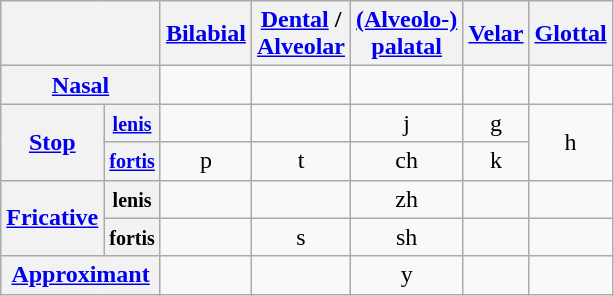<table class="wikitable" style="text-align: center;">
<tr>
<th colspan="2"></th>
<th><a href='#'>Bilabial</a></th>
<th><a href='#'>Dental</a> / <br><a href='#'>Alveolar</a></th>
<th><a href='#'>(Alveolo-)<br>palatal</a></th>
<th><a href='#'>Velar</a></th>
<th><a href='#'>Glottal</a></th>
</tr>
<tr>
<th colspan="2"><a href='#'>Nasal</a></th>
<td></td>
<td></td>
<td></td>
<td></td>
<td></td>
</tr>
<tr>
<th rowspan="2"><a href='#'>Stop</a></th>
<th><small><a href='#'>lenis</a></small></th>
<td></td>
<td></td>
<td>j </td>
<td>g </td>
<td rowspan="2">h </td>
</tr>
<tr>
<th><small><a href='#'>fortis</a></small></th>
<td>p </td>
<td>t </td>
<td>ch </td>
<td>k </td>
</tr>
<tr>
<th rowspan="2"><a href='#'>Fricative</a></th>
<th><small>lenis</small></th>
<td></td>
<td></td>
<td>zh </td>
<td></td>
<td></td>
</tr>
<tr>
<th><small>fortis</small></th>
<td></td>
<td>s </td>
<td>sh </td>
<td></td>
<td></td>
</tr>
<tr>
<th colspan="2"><a href='#'>Approximant</a></th>
<td></td>
<td></td>
<td>y </td>
<td></td>
<td></td>
</tr>
</table>
